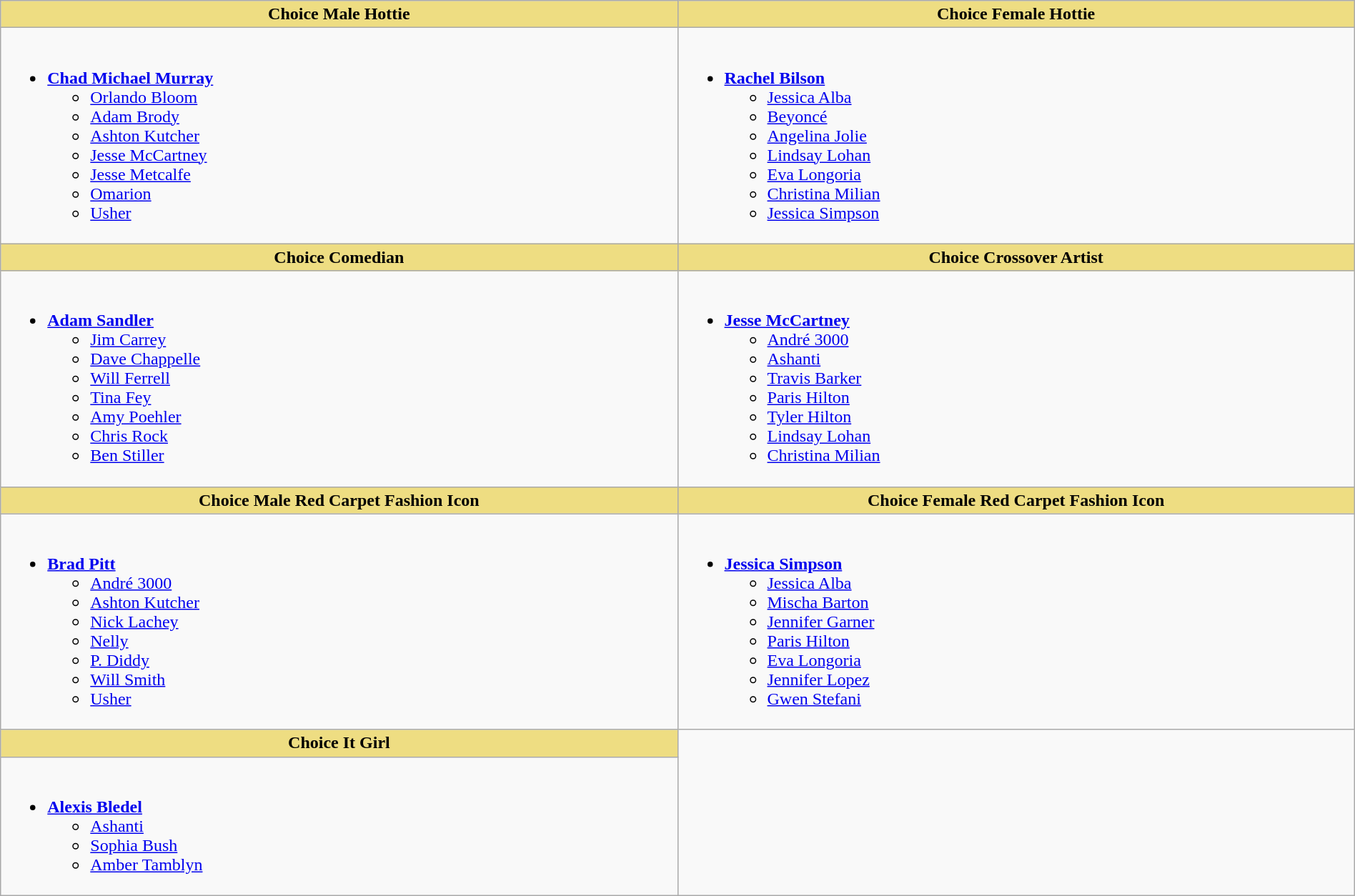<table class="wikitable" style="width:100%">
<tr>
<th style="background:#EEDD82; width:50%">Choice Male Hottie</th>
<th style="background:#EEDD82; width:50%">Choice Female Hottie</th>
</tr>
<tr>
<td valign="top"><br><ul><li><strong><a href='#'>Chad Michael Murray</a></strong><ul><li><a href='#'>Orlando Bloom</a></li><li><a href='#'>Adam Brody</a></li><li><a href='#'>Ashton Kutcher</a></li><li><a href='#'>Jesse McCartney</a></li><li><a href='#'>Jesse Metcalfe</a></li><li><a href='#'>Omarion</a></li><li><a href='#'>Usher</a></li></ul></li></ul></td>
<td valign="top"><br><ul><li><strong><a href='#'>Rachel Bilson</a></strong><ul><li><a href='#'>Jessica Alba</a></li><li><a href='#'>Beyoncé</a></li><li><a href='#'>Angelina Jolie</a></li><li><a href='#'>Lindsay Lohan</a></li><li><a href='#'>Eva Longoria</a></li><li><a href='#'>Christina Milian</a></li><li><a href='#'>Jessica Simpson</a></li></ul></li></ul></td>
</tr>
<tr>
<th style="background:#EEDD82; width:50%">Choice Comedian</th>
<th style="background:#EEDD82; width:50%">Choice Crossover Artist</th>
</tr>
<tr>
<td valign="top"><br><ul><li><strong><a href='#'>Adam Sandler</a></strong><ul><li><a href='#'>Jim Carrey</a></li><li><a href='#'>Dave Chappelle</a></li><li><a href='#'>Will Ferrell</a></li><li><a href='#'>Tina Fey</a></li><li><a href='#'>Amy Poehler</a></li><li><a href='#'>Chris Rock</a></li><li><a href='#'>Ben Stiller</a></li></ul></li></ul></td>
<td valign="top"><br><ul><li><strong><a href='#'>Jesse McCartney</a></strong><ul><li><a href='#'>André 3000</a></li><li><a href='#'>Ashanti</a></li><li><a href='#'>Travis Barker</a></li><li><a href='#'>Paris Hilton</a></li><li><a href='#'>Tyler Hilton</a></li><li><a href='#'>Lindsay Lohan</a></li><li><a href='#'>Christina Milian</a></li></ul></li></ul></td>
</tr>
<tr>
<th style="background:#EEDD82; width:50%">Choice Male Red Carpet Fashion Icon</th>
<th style="background:#EEDD82; width:50%">Choice Female Red Carpet Fashion Icon</th>
</tr>
<tr>
<td valign="top"><br><ul><li><strong><a href='#'>Brad Pitt</a></strong><ul><li><a href='#'>André 3000</a></li><li><a href='#'>Ashton Kutcher</a></li><li><a href='#'>Nick Lachey</a></li><li><a href='#'>Nelly</a></li><li><a href='#'>P. Diddy</a></li><li><a href='#'>Will Smith</a></li><li><a href='#'>Usher</a></li></ul></li></ul></td>
<td valign="top"><br><ul><li><strong><a href='#'>Jessica Simpson</a></strong><ul><li><a href='#'>Jessica Alba</a></li><li><a href='#'>Mischa Barton</a></li><li><a href='#'>Jennifer Garner</a></li><li><a href='#'>Paris Hilton</a></li><li><a href='#'>Eva Longoria</a></li><li><a href='#'>Jennifer Lopez</a></li><li><a href='#'>Gwen Stefani</a></li></ul></li></ul></td>
</tr>
<tr>
<th style="background:#EEDD82;">Choice It Girl</th>
<td rowspan="2"></td>
</tr>
<tr>
<td valign="top"><br><ul><li><strong><a href='#'>Alexis Bledel</a></strong><ul><li><a href='#'>Ashanti</a></li><li><a href='#'>Sophia Bush</a></li><li><a href='#'>Amber Tamblyn</a></li></ul></li></ul></td>
</tr>
</table>
